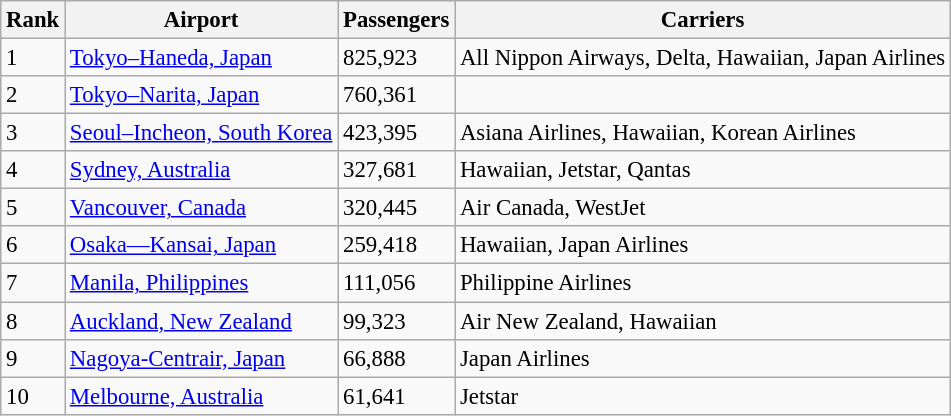<table class="wikitable sortable" style="font-size: 95%" width= align=>
<tr>
<th>Rank</th>
<th>Airport</th>
<th>Passengers</th>
<th>Carriers</th>
</tr>
<tr>
<td>1</td>
<td> <a href='#'>Tokyo–Haneda, Japan</a></td>
<td>825,923</td>
<td>All Nippon Airways, Delta, Hawaiian, Japan Airlines</td>
</tr>
<tr>
<td>2</td>
<td> <a href='#'>Tokyo–Narita, Japan</a></td>
<td>760,361</td>
<td></td>
</tr>
<tr>
<td>3</td>
<td> <a href='#'>Seoul–Incheon, South Korea</a></td>
<td>423,395</td>
<td>Asiana Airlines, Hawaiian, Korean Airlines</td>
</tr>
<tr>
<td>4</td>
<td> <a href='#'>Sydney, Australia</a></td>
<td>327,681</td>
<td>Hawaiian, Jetstar, Qantas</td>
</tr>
<tr>
<td>5</td>
<td> <a href='#'>Vancouver, Canada</a></td>
<td>320,445</td>
<td>Air Canada, WestJet</td>
</tr>
<tr>
<td>6</td>
<td> <a href='#'>Osaka—Kansai, Japan</a></td>
<td>259,418</td>
<td>Hawaiian, Japan Airlines</td>
</tr>
<tr>
<td>7</td>
<td> <a href='#'>Manila, Philippines</a></td>
<td>111,056</td>
<td>Philippine Airlines</td>
</tr>
<tr>
<td>8</td>
<td> <a href='#'>Auckland, New Zealand</a></td>
<td>99,323</td>
<td>Air New Zealand, Hawaiian</td>
</tr>
<tr>
<td>9</td>
<td> <a href='#'>Nagoya-Centrair, Japan</a></td>
<td>66,888</td>
<td>Japan Airlines</td>
</tr>
<tr>
<td>10</td>
<td> <a href='#'>Melbourne, Australia</a></td>
<td>61,641</td>
<td>Jetstar</td>
</tr>
</table>
